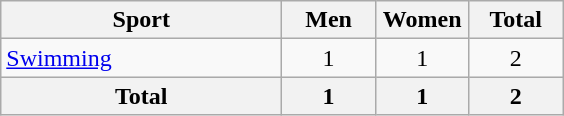<table class="wikitable sortable" style="text-align:center;">
<tr>
<th width=180>Sport</th>
<th width=55>Men</th>
<th width=55>Women</th>
<th width=55>Total</th>
</tr>
<tr>
<td align=left><a href='#'>Swimming</a></td>
<td>1</td>
<td>1</td>
<td>2</td>
</tr>
<tr>
<th>Total</th>
<th>1</th>
<th>1</th>
<th>2</th>
</tr>
</table>
